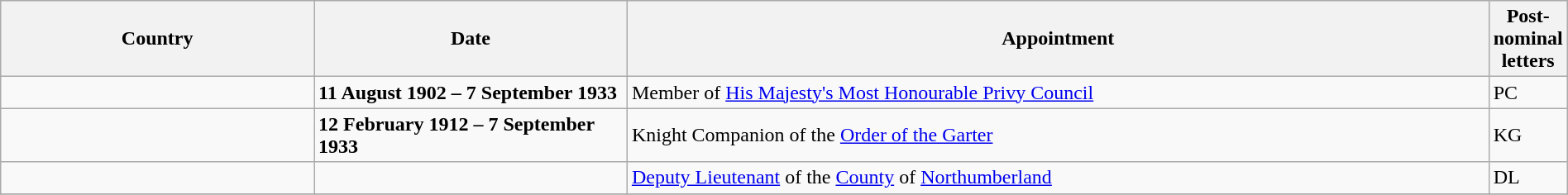<table class="wikitable" style="width:100%;">
<tr>
<th style="width:20%;">Country</th>
<th style="width:20%;">Date</th>
<th style="width:55%;">Appointment</th>
<th style="width:5%;">Post-nominal letters</th>
</tr>
<tr>
<td></td>
<td><strong>11 August 1902 – 7 September 1933</strong></td>
<td>Member of <a href='#'>His Majesty's Most Honourable Privy Council</a></td>
<td>PC</td>
</tr>
<tr>
<td></td>
<td><strong>12 February 1912 – 7 September 1933</strong></td>
<td>Knight Companion of the <a href='#'>Order of the Garter</a></td>
<td>KG</td>
</tr>
<tr>
<td></td>
<td></td>
<td><a href='#'>Deputy Lieutenant</a> of the <a href='#'>County</a> of <a href='#'>Northumberland</a></td>
<td>DL</td>
</tr>
<tr>
</tr>
</table>
